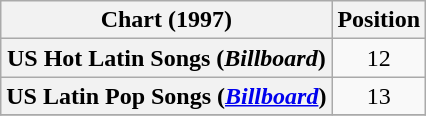<table class="wikitable plainrowheaders sortable" style="text-align:center;">
<tr>
<th scope="col">Chart (1997)</th>
<th scope="col">Position</th>
</tr>
<tr>
<th scope="row">US Hot Latin Songs (<em>Billboard</em>)</th>
<td>12</td>
</tr>
<tr>
<th scope="row">US Latin Pop Songs (<em><a href='#'>Billboard</a></em>)</th>
<td>13</td>
</tr>
<tr>
</tr>
</table>
